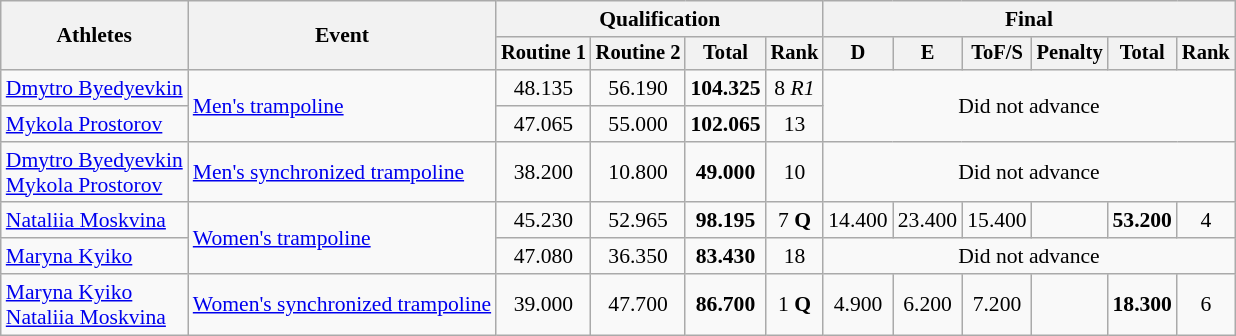<table class="wikitable" style="font-size:90%">
<tr>
<th rowspan="2">Athletes</th>
<th rowspan="2">Event</th>
<th colspan="4">Qualification</th>
<th colspan="6">Final</th>
</tr>
<tr style="font-size:95%">
<th>Routine 1</th>
<th>Routine 2</th>
<th>Total</th>
<th>Rank</th>
<th>D</th>
<th>E</th>
<th>ToF/S</th>
<th>Penalty</th>
<th>Total</th>
<th>Rank</th>
</tr>
<tr align=center>
<td align=left><a href='#'>Dmytro Byedyevkin</a></td>
<td rowspan="2" align=left><a href='#'>Men's trampoline</a></td>
<td>48.135</td>
<td>56.190</td>
<td><strong>104.325</strong></td>
<td>8 <em>R1</em></td>
<td colspan="6" rowspan="2" align=center>Did not advance</td>
</tr>
<tr align=center>
<td align=left><a href='#'>Mykola Prostorov</a></td>
<td>47.065</td>
<td>55.000</td>
<td><strong>102.065</strong></td>
<td>13</td>
</tr>
<tr align=center>
<td align=left><a href='#'>Dmytro Byedyevkin</a><br><a href='#'>Mykola Prostorov</a></td>
<td align=left><a href='#'>Men's synchronized trampoline</a></td>
<td>38.200</td>
<td>10.800</td>
<td><strong>49.000</strong></td>
<td>10</td>
<td colspan="6" align=center>Did not advance</td>
</tr>
<tr align=center>
<td align=left><a href='#'>Nataliia Moskvina</a></td>
<td rowspan="2" align=left><a href='#'>Women's trampoline</a></td>
<td>45.230</td>
<td>52.965</td>
<td><strong>98.195</strong></td>
<td>7 <strong>Q</strong></td>
<td>14.400</td>
<td>23.400</td>
<td>15.400</td>
<td></td>
<td><strong>53.200</strong></td>
<td>4</td>
</tr>
<tr align=center>
<td align=left><a href='#'>Maryna Kyiko</a></td>
<td>47.080</td>
<td>36.350</td>
<td><strong>83.430</strong></td>
<td>18</td>
<td colspan="6" align=center>Did not advance</td>
</tr>
<tr align=center>
<td align=left><a href='#'>Maryna Kyiko</a><br><a href='#'>Nataliia Moskvina</a></td>
<td align=left><a href='#'>Women's synchronized trampoline</a></td>
<td>39.000</td>
<td>47.700</td>
<td><strong>86.700</strong></td>
<td>1 <strong>Q</strong></td>
<td>4.900</td>
<td>6.200</td>
<td>7.200</td>
<td></td>
<td><strong>18.300</strong></td>
<td>6</td>
</tr>
</table>
